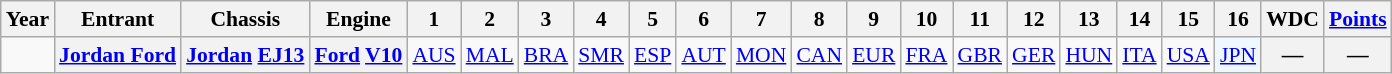<table class="wikitable" style="text-align:center; font-size:90%">
<tr>
<th>Year</th>
<th>Entrant</th>
<th>Chassis</th>
<th>Engine</th>
<th>1</th>
<th>2</th>
<th>3</th>
<th>4</th>
<th>5</th>
<th>6</th>
<th>7</th>
<th>8</th>
<th>9</th>
<th>10</th>
<th>11</th>
<th>12</th>
<th>13</th>
<th>14</th>
<th>15</th>
<th>16</th>
<th>WDC</th>
<th><a href='#'>Points</a></th>
</tr>
<tr>
<td></td>
<th><a href='#'>Jordan Ford</a></th>
<th><a href='#'>Jordan</a> <a href='#'>EJ13</a></th>
<th><a href='#'>Ford</a> <a href='#'>V10</a></th>
<td><a href='#'>AUS</a></td>
<td><a href='#'>MAL</a></td>
<td><a href='#'>BRA</a></td>
<td><a href='#'>SMR</a></td>
<td><a href='#'>ESP</a></td>
<td><a href='#'>AUT</a></td>
<td><a href='#'>MON</a></td>
<td><a href='#'>CAN</a></td>
<td><a href='#'>EUR</a></td>
<td><a href='#'>FRA</a></td>
<td><a href='#'>GBR</a></td>
<td><a href='#'>GER</a></td>
<td><a href='#'>HUN</a></td>
<td><a href='#'>ITA</a></td>
<td><a href='#'>USA</a></td>
<td style="background:#f0f8ff;"><a href='#'>JPN</a><br></td>
<th>—</th>
<th>—</th>
</tr>
</table>
